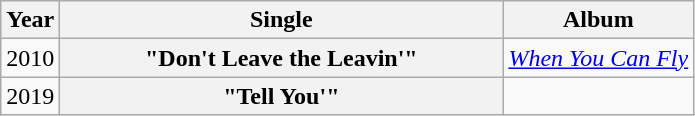<table class="wikitable plainrowheaders">
<tr>
<th>Year</th>
<th style="width:18em;">Single</th>
<th>Album</th>
</tr>
<tr>
<td>2010</td>
<th scope="row">"Don't Leave the Leavin'"<br></th>
<td><em><a href='#'>When You Can Fly</a></em></td>
</tr>
<tr>
<td>2019</td>
<th scope="row">"Tell You'"<br></th>
<td></td>
</tr>
</table>
